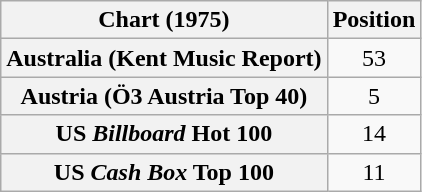<table class="wikitable sortable plainrowheaders" style="text-align:center">
<tr>
<th>Chart (1975)</th>
<th>Position</th>
</tr>
<tr>
<th scope="row">Australia (Kent Music Report)</th>
<td>53</td>
</tr>
<tr>
<th scope="row">Austria (Ö3 Austria Top 40)</th>
<td>5</td>
</tr>
<tr>
<th scope="row">US <em>Billboard</em> Hot 100</th>
<td>14</td>
</tr>
<tr>
<th scope="row">US <em>Cash Box</em> Top 100</th>
<td>11</td>
</tr>
</table>
